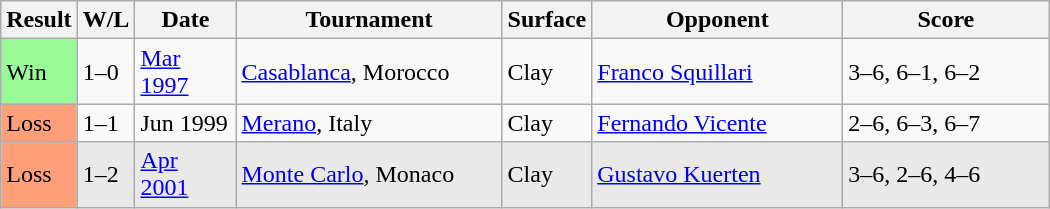<table class="sortable wikitable">
<tr>
<th style="width:40px">Result</th>
<th style="width:30px" class="unsortable">W/L</th>
<th style="width:60px;">Date</th>
<th style="width:170px;">Tournament</th>
<th style="width:50px">Surface</th>
<th style="width:160px;">Opponent</th>
<th style="width:130px" class="unsortable">Score</th>
</tr>
<tr>
<td style="background:#98fb98;">Win</td>
<td>1–0</td>
<td><a href='#'>Mar 1997</a></td>
<td><a href='#'>Casablanca</a>, Morocco</td>
<td>Clay</td>
<td> <a href='#'>Franco Squillari</a></td>
<td>3–6, 6–1, 6–2</td>
</tr>
<tr>
<td style="background:#ffa07a;">Loss</td>
<td>1–1</td>
<td>Jun 1999</td>
<td><a href='#'>Merano</a>, Italy</td>
<td>Clay</td>
<td> <a href='#'>Fernando Vicente</a></td>
<td>2–6, 6–3, 6–7</td>
</tr>
<tr style="background:#e9e9e9;">
<td style="background:#ffa07a;">Loss</td>
<td>1–2</td>
<td><a href='#'>Apr 2001</a></td>
<td><a href='#'>Monte Carlo</a>, Monaco</td>
<td>Clay</td>
<td> <a href='#'>Gustavo Kuerten</a></td>
<td>3–6, 2–6, 4–6</td>
</tr>
</table>
